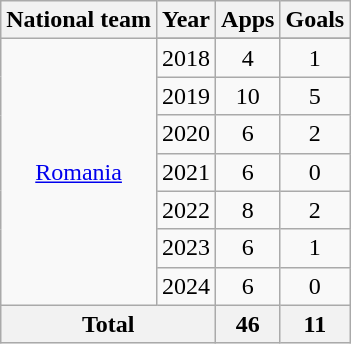<table class="wikitable" style="text-align:center">
<tr>
<th>National team</th>
<th>Year</th>
<th>Apps</th>
<th>Goals</th>
</tr>
<tr>
<td rowspan="8"><a href='#'>Romania</a></td>
</tr>
<tr>
<td>2018</td>
<td>4</td>
<td>1</td>
</tr>
<tr>
<td>2019</td>
<td>10</td>
<td>5</td>
</tr>
<tr>
<td>2020</td>
<td>6</td>
<td>2</td>
</tr>
<tr>
<td>2021</td>
<td>6</td>
<td>0</td>
</tr>
<tr>
<td>2022</td>
<td>8</td>
<td>2</td>
</tr>
<tr>
<td>2023</td>
<td>6</td>
<td>1</td>
</tr>
<tr>
<td>2024</td>
<td>6</td>
<td>0</td>
</tr>
<tr>
<th colspan="2">Total</th>
<th>46</th>
<th>11</th>
</tr>
</table>
